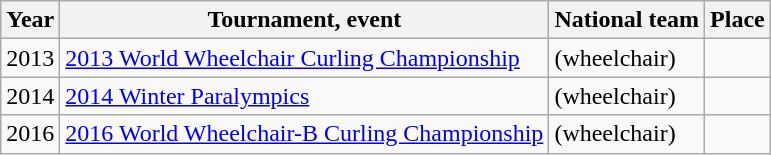<table class="wikitable">
<tr>
<th scope="col">Year</th>
<th scope="col">Tournament, event</th>
<th scope="col">National team</th>
<th scope="col">Place</th>
</tr>
<tr>
<td>2013</td>
<td><a href='#'>2013 World Wheelchair Curling Championship</a></td>
<td> (wheelchair)</td>
<td></td>
</tr>
<tr>
<td>2014</td>
<td><a href='#'>2014 Winter Paralympics</a></td>
<td> (wheelchair)</td>
<td></td>
</tr>
<tr>
<td>2016</td>
<td><a href='#'>2016 World Wheelchair-B Curling Championship</a></td>
<td> (wheelchair)</td>
<td></td>
</tr>
</table>
